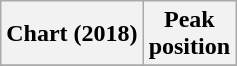<table class="wikitable sortable plainrowheaders" style="text-align:center">
<tr>
<th scope="col">Chart (2018)</th>
<th scope="col">Peak<br>position</th>
</tr>
<tr>
</tr>
</table>
